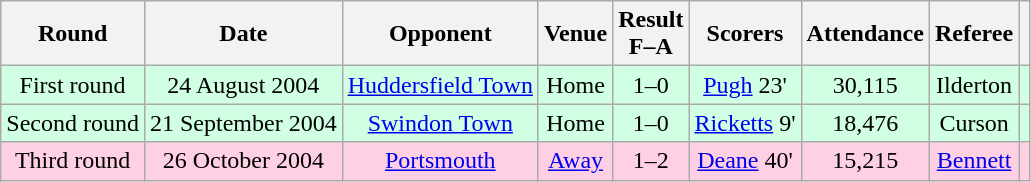<table class="wikitable sortable" style="text-align:center">
<tr>
<th>Round</th>
<th>Date</th>
<th>Opponent</th>
<th>Venue</th>
<th>Result<br>F–A</th>
<th class="unsortable">Scorers</th>
<th>Attendance</th>
<th class="unsortable">Referee</th>
<th class="unsortable"></th>
</tr>
<tr bgcolor="#d0ffe3">
<td>First round</td>
<td>24 August 2004</td>
<td><a href='#'>Huddersfield Town</a></td>
<td>Home</td>
<td>1–0</td>
<td><a href='#'>Pugh</a> 23'</td>
<td>30,115</td>
<td>Ilderton</td>
<td></td>
</tr>
<tr bgcolor="#d0ffe3">
<td>Second round</td>
<td>21 September 2004</td>
<td><a href='#'>Swindon Town</a></td>
<td>Home</td>
<td>1–0</td>
<td><a href='#'>Ricketts</a> 9'</td>
<td>18,476</td>
<td>Curson</td>
<td></td>
</tr>
<tr bgcolor="#ffd0e3">
<td>Third round</td>
<td>26 October 2004</td>
<td><a href='#'>Portsmouth</a></td>
<td><a href='#'>Away</a></td>
<td>1–2</td>
<td><a href='#'>Deane</a> 40'</td>
<td>15,215</td>
<td><a href='#'>Bennett</a></td>
<td></td>
</tr>
</table>
